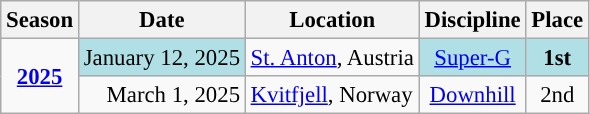<table class="wikitable" style="font-size:95%; text-align:center;">
<tr>
<th>Season</th>
<th>Date</th>
<th>Location</th>
<th>Discipline</th>
<th>Place</th>
</tr>
<tr>
<td rowspan="2"><strong><a href='#'>2025</a></strong></td>
<td align=right bgcolor="#BOEOE6">January 12, 2025</td>
<td align=left> <a href='#'>St. Anton</a>, Austria</td>
<td bgcolor="#BOEOE6"><a href='#'>Super-G</a></td>
<td bgcolor="#BOEOE6"><strong>1st</strong></td>
</tr>
<tr>
<td align=right>March 1, 2025</td>
<td align=left> <a href='#'>Kvitfjell</a>, Norway</td>
<td><a href='#'>Downhill</a></td>
<td>2nd</td>
</tr>
</table>
